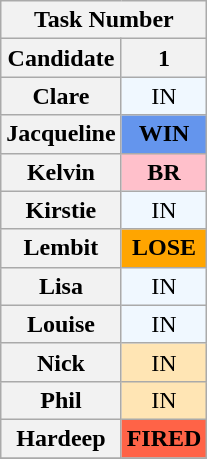<table class="wikitable" style="text-align:center">
<tr>
<th colspan="14">Task Number</th>
</tr>
<tr>
<th>Candidate</th>
<th>1</th>
</tr>
<tr>
<th>Clare</th>
<td bgcolor="#F0F8FF">IN</td>
</tr>
<tr>
<th>Jacqueline</th>
<td bgcolor="cornflowerblue"><strong>WIN</strong></td>
</tr>
<tr>
<th>Kelvin</th>
<td bgcolor="pink"><strong>BR</strong></td>
</tr>
<tr>
<th>Kirstie</th>
<td bgcolor="#F0F8FF">IN</td>
</tr>
<tr>
<th>Lembit</th>
<td bgcolor="orange"><strong>LOSE</strong></td>
</tr>
<tr>
<th>Lisa</th>
<td bgcolor="#F0F8FF">IN</td>
</tr>
<tr>
<th>Louise</th>
<td bgcolor="#F0F8FF">IN</td>
</tr>
<tr>
<th>Nick</th>
<td bgcolor="#FFE5B4">IN</td>
</tr>
<tr>
<th>Phil</th>
<td bgcolor="#FFE5B4">IN</td>
</tr>
<tr>
<th>Hardeep</th>
<td bgcolor="tomato"><strong>FIRED</strong></td>
</tr>
<tr>
</tr>
</table>
